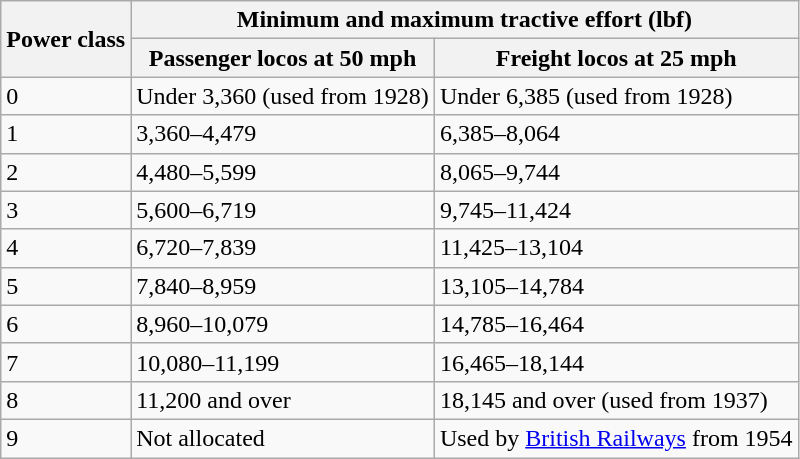<table class="wikitable">
<tr>
<th rowspan=2>Power class</th>
<th colspan=2>Minimum and maximum tractive effort (lbf)</th>
</tr>
<tr>
<th>Passenger locos at 50 mph</th>
<th>Freight locos at 25 mph</th>
</tr>
<tr>
<td>0</td>
<td>Under 3,360 (used from 1928)</td>
<td>Under 6,385 (used from 1928)</td>
</tr>
<tr>
<td>1</td>
<td>3,360–4,479</td>
<td>6,385–8,064</td>
</tr>
<tr>
<td>2</td>
<td>4,480–5,599</td>
<td>8,065–9,744</td>
</tr>
<tr>
<td>3</td>
<td>5,600–6,719</td>
<td>9,745–11,424</td>
</tr>
<tr>
<td>4</td>
<td>6,720–7,839</td>
<td>11,425–13,104</td>
</tr>
<tr>
<td>5</td>
<td>7,840–8,959</td>
<td>13,105–14,784</td>
</tr>
<tr>
<td>6</td>
<td>8,960–10,079</td>
<td>14,785–16,464</td>
</tr>
<tr>
<td>7</td>
<td>10,080–11,199</td>
<td>16,465–18,144</td>
</tr>
<tr>
<td>8</td>
<td>11,200 and over</td>
<td>18,145 and over (used from 1937)</td>
</tr>
<tr>
<td>9</td>
<td>Not allocated</td>
<td>Used by <a href='#'>British Railways</a> from 1954</td>
</tr>
</table>
